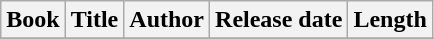<table class="wikitable sortable">
<tr>
<th>Book</th>
<th>Title</th>
<th>Author</th>
<th>Release date</th>
<th>Length</th>
</tr>
<tr>
</tr>
</table>
